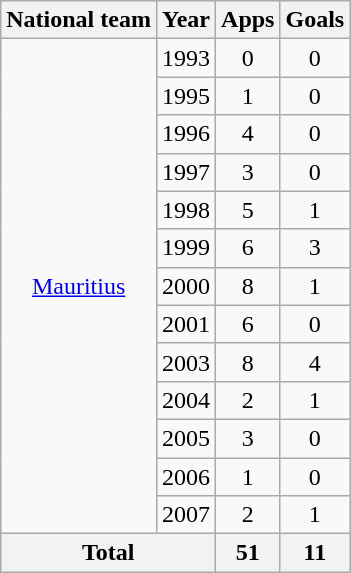<table class="wikitable" style="text-align:center">
<tr>
<th>National team</th>
<th>Year</th>
<th>Apps</th>
<th>Goals</th>
</tr>
<tr>
<td rowspan="13"><a href='#'>Mauritius</a></td>
<td>1993</td>
<td>0</td>
<td>0</td>
</tr>
<tr>
<td>1995</td>
<td>1</td>
<td>0</td>
</tr>
<tr>
<td>1996</td>
<td>4</td>
<td>0</td>
</tr>
<tr>
<td>1997</td>
<td>3</td>
<td>0</td>
</tr>
<tr>
<td>1998</td>
<td>5</td>
<td>1</td>
</tr>
<tr>
<td>1999</td>
<td>6</td>
<td>3</td>
</tr>
<tr>
<td>2000</td>
<td>8</td>
<td>1</td>
</tr>
<tr>
<td>2001</td>
<td>6</td>
<td>0</td>
</tr>
<tr>
<td>2003</td>
<td>8</td>
<td>4</td>
</tr>
<tr>
<td>2004</td>
<td>2</td>
<td>1</td>
</tr>
<tr>
<td>2005</td>
<td>3</td>
<td>0</td>
</tr>
<tr>
<td>2006</td>
<td>1</td>
<td>0</td>
</tr>
<tr>
<td>2007</td>
<td>2</td>
<td>1</td>
</tr>
<tr>
<th colspan="2">Total</th>
<th>51</th>
<th>11</th>
</tr>
</table>
